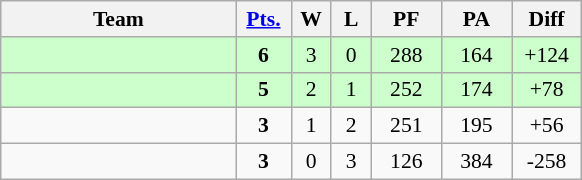<table class=wikitable style="font-size:90%;">
<tr align=center>
<th width=150px>Team</th>
<th width=30px><a href='#'>Pts.</a></th>
<th width=20px>W</th>
<th width=20px>L</th>
<th width=40px>PF</th>
<th width=40px>PA</th>
<th width=40px>Diff</th>
</tr>
<tr align=center bgcolor="#ccffcc">
<td align=left></td>
<td><strong>6</strong></td>
<td>3</td>
<td>0</td>
<td>288</td>
<td>164</td>
<td>+124</td>
</tr>
<tr align=center bgcolor="#ccffcc">
<td align=left></td>
<td><strong>5</strong></td>
<td>2</td>
<td>1</td>
<td>252</td>
<td>174</td>
<td>+78</td>
</tr>
<tr align=center>
<td align=left></td>
<td><strong>3</strong></td>
<td>1</td>
<td>2</td>
<td>251</td>
<td>195</td>
<td>+56</td>
</tr>
<tr align=center>
<td align=left></td>
<td><strong>3</strong></td>
<td>0</td>
<td>3</td>
<td>126</td>
<td>384</td>
<td>-258</td>
</tr>
</table>
